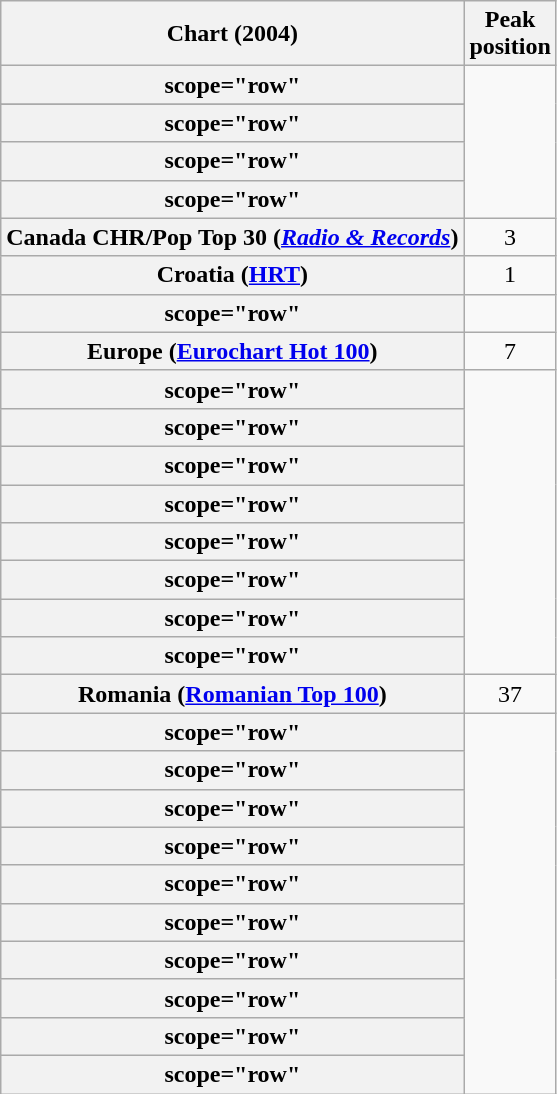<table class="wikitable sortable plainrowheaders" style="text-align:center">
<tr>
<th>Chart (2004)</th>
<th>Peak<br>position</th>
</tr>
<tr>
<th>scope="row" </th>
</tr>
<tr>
</tr>
<tr>
<th>scope="row" </th>
</tr>
<tr>
<th>scope="row" </th>
</tr>
<tr>
<th>scope="row" </th>
</tr>
<tr>
<th scope="row">Canada CHR/Pop Top 30 (<em><a href='#'>Radio & Records</a></em>)</th>
<td>3</td>
</tr>
<tr>
<th scope="row">Croatia (<a href='#'>HRT</a>)</th>
<td>1</td>
</tr>
<tr>
<th>scope="row" </th>
</tr>
<tr>
<th scope="row">Europe (<a href='#'>Eurochart Hot 100</a>)</th>
<td>7</td>
</tr>
<tr>
<th>scope="row" </th>
</tr>
<tr>
<th>scope="row" </th>
</tr>
<tr>
<th>scope="row" </th>
</tr>
<tr>
<th>scope="row" </th>
</tr>
<tr>
<th>scope="row" </th>
</tr>
<tr>
<th>scope="row" </th>
</tr>
<tr>
<th>scope="row" </th>
</tr>
<tr>
<th>scope="row" </th>
</tr>
<tr>
<th scope="row">Romania (<a href='#'>Romanian Top 100</a>)</th>
<td>37</td>
</tr>
<tr>
<th>scope="row" </th>
</tr>
<tr>
<th>scope="row" </th>
</tr>
<tr>
<th>scope="row" </th>
</tr>
<tr>
<th>scope="row" </th>
</tr>
<tr>
<th>scope="row" </th>
</tr>
<tr>
<th>scope="row" </th>
</tr>
<tr>
<th>scope="row" </th>
</tr>
<tr>
<th>scope="row" </th>
</tr>
<tr>
<th>scope="row" </th>
</tr>
<tr>
<th>scope="row" </th>
</tr>
</table>
